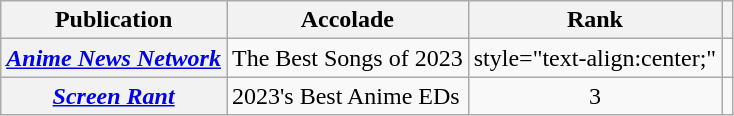<table class="wikitable plainrowheaders">
<tr>
<th scope="col">Publication</th>
<th scope="col">Accolade</th>
<th scope="col">Rank</th>
<th scope="col" class="unsortable"></th>
</tr>
<tr>
<th scope="row"><em><a href='#'>Anime News Network</a></em></th>
<td>The Best Songs of 2023</td>
<td>style="text-align:center;" </td>
<td style="text-align:center;"></td>
</tr>
<tr>
<th scope="row"><em><a href='#'>Screen Rant</a></em></th>
<td>2023's Best Anime EDs</td>
<td style="text-align:center;">3</td>
<td style="text-align:center;"></td>
</tr>
</table>
